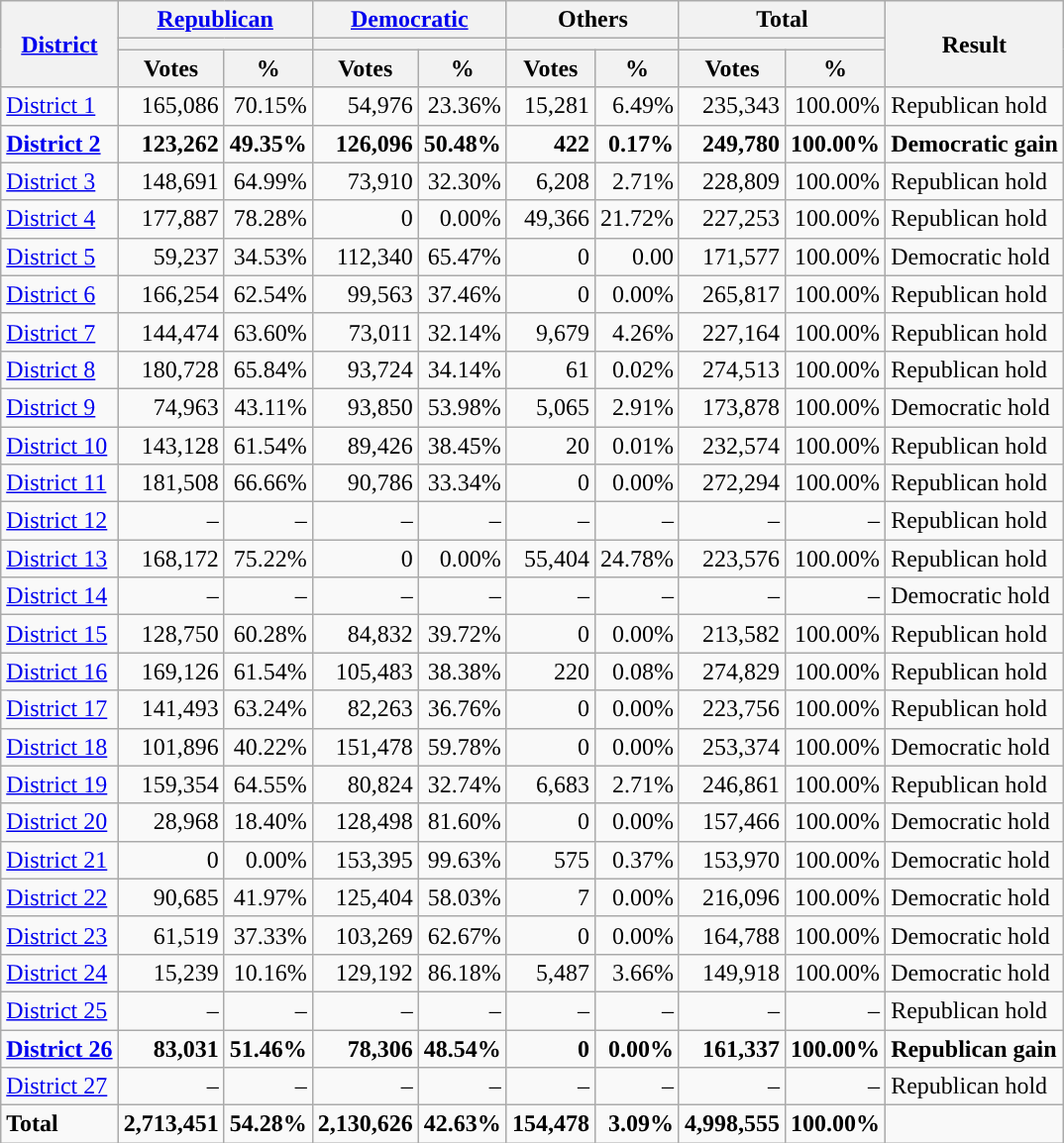<table class="wikitable plainrowheaders sortable" style="font-size:100%; text-align:right;">
<tr>
<th scope=col rowspan=3><a href='#'>District</a></th>
<th scope=col colspan=2><a href='#'>Republican</a></th>
<th scope=col colspan=2><a href='#'>Democratic</a></th>
<th scope=col colspan=2>Others</th>
<th scope=col colspan=2>Total</th>
<th scope=col rowspan=3>Result</th>
</tr>
<tr>
<th scope=col colspan=2 style="background:"></th>
<th scope=col colspan=2 style="background:"></th>
<th scope=col colspan=2></th>
<th scope=col colspan=2></th>
</tr>
<tr>
<th scope=col data-sort-type="number">Votes</th>
<th scope=col data-sort-type="number">%</th>
<th scope=col data-sort-type="number">Votes</th>
<th scope=col data-sort-type="number">%</th>
<th scope=col data-sort-type="number">Votes</th>
<th scope=col data-sort-type="number">%</th>
<th scope=col data-sort-type="number">Votes</th>
<th scope=col data-sort-type="number">%</th>
</tr>
<tr>
<td align=left><a href='#'>District 1</a></td>
<td>165,086</td>
<td>70.15%</td>
<td>54,976</td>
<td>23.36%</td>
<td>15,281</td>
<td>6.49%</td>
<td>235,343</td>
<td>100.00%</td>
<td align=left>Republican hold</td>
</tr>
<tr>
<td align=left><strong><a href='#'>District 2</a></strong></td>
<td><strong>123,262</strong></td>
<td><strong>49.35%</strong></td>
<td><strong>126,096</strong></td>
<td><strong>50.48%</strong></td>
<td><strong>422</strong></td>
<td><strong>0.17%</strong></td>
<td><strong>249,780</strong></td>
<td><strong>100.00%</strong></td>
<td align=left><strong>Democratic gain</strong></td>
</tr>
<tr>
<td align=left><a href='#'>District 3</a></td>
<td>148,691</td>
<td>64.99%</td>
<td>73,910</td>
<td>32.30%</td>
<td>6,208</td>
<td>2.71%</td>
<td>228,809</td>
<td>100.00%</td>
<td align=left>Republican hold</td>
</tr>
<tr>
<td align=left><a href='#'>District 4</a></td>
<td>177,887</td>
<td>78.28%</td>
<td>0</td>
<td>0.00%</td>
<td>49,366</td>
<td>21.72%</td>
<td>227,253</td>
<td>100.00%</td>
<td align=left>Republican hold</td>
</tr>
<tr>
<td align=left><a href='#'>District 5</a></td>
<td>59,237</td>
<td>34.53%</td>
<td>112,340</td>
<td>65.47%</td>
<td>0</td>
<td>0.00</td>
<td>171,577</td>
<td>100.00%</td>
<td align=left>Democratic hold</td>
</tr>
<tr>
<td align=left><a href='#'>District 6</a></td>
<td>166,254</td>
<td>62.54%</td>
<td>99,563</td>
<td>37.46%</td>
<td>0</td>
<td>0.00%</td>
<td>265,817</td>
<td>100.00%</td>
<td align=left>Republican hold</td>
</tr>
<tr>
<td align=left><a href='#'>District 7</a></td>
<td>144,474</td>
<td>63.60%</td>
<td>73,011</td>
<td>32.14%</td>
<td>9,679</td>
<td>4.26%</td>
<td>227,164</td>
<td>100.00%</td>
<td align=left>Republican hold</td>
</tr>
<tr>
<td align=left><a href='#'>District 8</a></td>
<td>180,728</td>
<td>65.84%</td>
<td>93,724</td>
<td>34.14%</td>
<td>61</td>
<td>0.02%</td>
<td>274,513</td>
<td>100.00%</td>
<td align=left>Republican hold</td>
</tr>
<tr>
<td align=left><a href='#'>District 9</a></td>
<td>74,963</td>
<td>43.11%</td>
<td>93,850</td>
<td>53.98%</td>
<td>5,065</td>
<td>2.91%</td>
<td>173,878</td>
<td>100.00%</td>
<td align=left>Democratic hold</td>
</tr>
<tr>
<td align=left><a href='#'>District 10</a></td>
<td>143,128</td>
<td>61.54%</td>
<td>89,426</td>
<td>38.45%</td>
<td>20</td>
<td>0.01%</td>
<td>232,574</td>
<td>100.00%</td>
<td align=left>Republican hold</td>
</tr>
<tr>
<td align=left><a href='#'>District 11</a></td>
<td>181,508</td>
<td>66.66%</td>
<td>90,786</td>
<td>33.34%</td>
<td>0</td>
<td>0.00%</td>
<td>272,294</td>
<td>100.00%</td>
<td align=left>Republican hold</td>
</tr>
<tr>
<td align=left><a href='#'>District 12</a></td>
<td>–</td>
<td>–</td>
<td>–</td>
<td>–</td>
<td>–</td>
<td>–</td>
<td>–</td>
<td>–</td>
<td align=left>Republican hold</td>
</tr>
<tr>
<td align=left><a href='#'>District 13</a></td>
<td>168,172</td>
<td>75.22%</td>
<td>0</td>
<td>0.00%</td>
<td>55,404</td>
<td>24.78%</td>
<td>223,576</td>
<td>100.00%</td>
<td align=left>Republican hold</td>
</tr>
<tr>
<td align=left><a href='#'>District 14</a></td>
<td>–</td>
<td>–</td>
<td>–</td>
<td>–</td>
<td>–</td>
<td>–</td>
<td>–</td>
<td>–</td>
<td align=left>Democratic hold</td>
</tr>
<tr>
<td align=left><a href='#'>District 15</a></td>
<td>128,750</td>
<td>60.28%</td>
<td>84,832</td>
<td>39.72%</td>
<td>0</td>
<td>0.00%</td>
<td>213,582</td>
<td>100.00%</td>
<td align=left>Republican hold</td>
</tr>
<tr>
<td align=left><a href='#'>District 16</a></td>
<td>169,126</td>
<td>61.54%</td>
<td>105,483</td>
<td>38.38%</td>
<td>220</td>
<td>0.08%</td>
<td>274,829</td>
<td>100.00%</td>
<td align=left>Republican hold</td>
</tr>
<tr>
<td align=left><a href='#'>District 17</a></td>
<td>141,493</td>
<td>63.24%</td>
<td>82,263</td>
<td>36.76%</td>
<td>0</td>
<td>0.00%</td>
<td>223,756</td>
<td>100.00%</td>
<td align=left>Republican hold</td>
</tr>
<tr>
<td align=left><a href='#'>District 18</a></td>
<td>101,896</td>
<td>40.22%</td>
<td>151,478</td>
<td>59.78%</td>
<td>0</td>
<td>0.00%</td>
<td>253,374</td>
<td>100.00%</td>
<td align=left>Democratic hold</td>
</tr>
<tr>
<td align=left><a href='#'>District 19</a></td>
<td>159,354</td>
<td>64.55%</td>
<td>80,824</td>
<td>32.74%</td>
<td>6,683</td>
<td>2.71%</td>
<td>246,861</td>
<td>100.00%</td>
<td align=left>Republican hold</td>
</tr>
<tr>
<td align=left><a href='#'>District 20</a></td>
<td>28,968</td>
<td>18.40%</td>
<td>128,498</td>
<td>81.60%</td>
<td>0</td>
<td>0.00%</td>
<td>157,466</td>
<td>100.00%</td>
<td align=left>Democratic hold</td>
</tr>
<tr>
<td align=left><a href='#'>District 21</a></td>
<td>0</td>
<td>0.00%</td>
<td>153,395</td>
<td>99.63%</td>
<td>575</td>
<td>0.37%</td>
<td>153,970</td>
<td>100.00%</td>
<td align=left>Democratic hold</td>
</tr>
<tr>
<td align=left><a href='#'>District 22</a></td>
<td>90,685</td>
<td>41.97%</td>
<td>125,404</td>
<td>58.03%</td>
<td>7</td>
<td>0.00%</td>
<td>216,096</td>
<td>100.00%</td>
<td align=left>Democratic hold</td>
</tr>
<tr>
<td align=left><a href='#'>District 23</a></td>
<td>61,519</td>
<td>37.33%</td>
<td>103,269</td>
<td>62.67%</td>
<td>0</td>
<td>0.00%</td>
<td>164,788</td>
<td>100.00%</td>
<td align=left>Democratic hold</td>
</tr>
<tr>
<td align=left><a href='#'>District 24</a></td>
<td>15,239</td>
<td>10.16%</td>
<td>129,192</td>
<td>86.18%</td>
<td>5,487</td>
<td>3.66%</td>
<td>149,918</td>
<td>100.00%</td>
<td align=left>Democratic hold</td>
</tr>
<tr>
<td align=left><a href='#'>District 25</a></td>
<td>–</td>
<td>–</td>
<td>–</td>
<td>–</td>
<td>–</td>
<td>–</td>
<td>–</td>
<td>–</td>
<td align=left>Republican hold</td>
</tr>
<tr>
<td align=left><strong><a href='#'>District 26</a></strong></td>
<td><strong>83,031</strong></td>
<td><strong>51.46%</strong></td>
<td><strong>78,306</strong></td>
<td><strong>48.54%</strong></td>
<td><strong>0</strong></td>
<td><strong>0.00%</strong></td>
<td><strong>161,337</strong></td>
<td><strong>100.00%</strong></td>
<td align=left><strong>Republican gain</strong></td>
</tr>
<tr>
<td align=left><a href='#'>District 27</a></td>
<td>–</td>
<td>–</td>
<td>–</td>
<td>–</td>
<td>–</td>
<td>–</td>
<td>–</td>
<td>–</td>
<td align=left>Republican hold</td>
</tr>
<tr class="sortbottom" style="font-weight:bold">
<td align=left>Total</td>
<td>2,713,451</td>
<td>54.28%</td>
<td>2,130,626</td>
<td>42.63%</td>
<td>154,478</td>
<td>3.09%</td>
<td>4,998,555</td>
<td>100.00%</td>
<td></td>
</tr>
</table>
